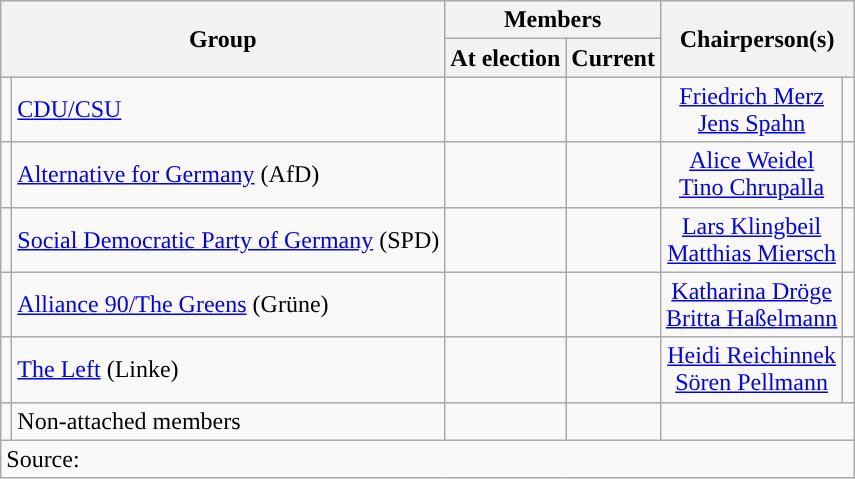<table class=wikitable style="text-align:center">
<tr>
<th rowspan=2 colspan=2>Group</th>
<th colspan=2>Members</th>
<th rowspan=2 colspan=2>Chairperson(s)</th>
</tr>
<tr>
<th>At election</th>
<th>Current</th>
</tr>
<tr>
<td style="background:"></td>
<td align=left><a href='#'>CDU/CSU</a></td>
<td></td>
<td></td>
<td><a href='#'>Friedrich Merz</a><br><a href='#'>Jens Spahn</a></td>
<td><br></td>
</tr>
<tr>
<td style="background:"></td>
<td align=left><a href='#'>Alternative for Germany</a> (AfD)</td>
<td></td>
<td></td>
<td><a href='#'>Alice Weidel</a><br><a href='#'>Tino Chrupalla</a></td>
<td><br></td>
</tr>
<tr>
<td style="background:"></td>
<td align=left><a href='#'>Social Democratic Party of Germany</a> (SPD)</td>
<td></td>
<td></td>
<td><a href='#'>Lars Klingbeil</a><br><a href='#'>Matthias Miersch</a></td>
<td><br></td>
</tr>
<tr>
<td style="background:"></td>
<td align=left><a href='#'>Alliance 90/The Greens</a> (Grüne)</td>
<td></td>
<td></td>
<td><a href='#'>Katharina Dröge</a><br><a href='#'>Britta Haßelmann</a></td>
<td><br></td>
</tr>
<tr>
<td style="background:"></td>
<td align=left><a href='#'>The Left</a> (Linke)</td>
<td></td>
<td></td>
<td><a href='#'>Heidi Reichinnek</a><br><a href='#'>Sören Pellmann</a></td>
<td><br></td>
</tr>
<tr>
<td style="background:"></td>
<td align=left>Non-attached members</td>
<td></td>
<td></td>
</tr>
<tr>
<td align=left colspan=6>Source: </td>
</tr>
</table>
